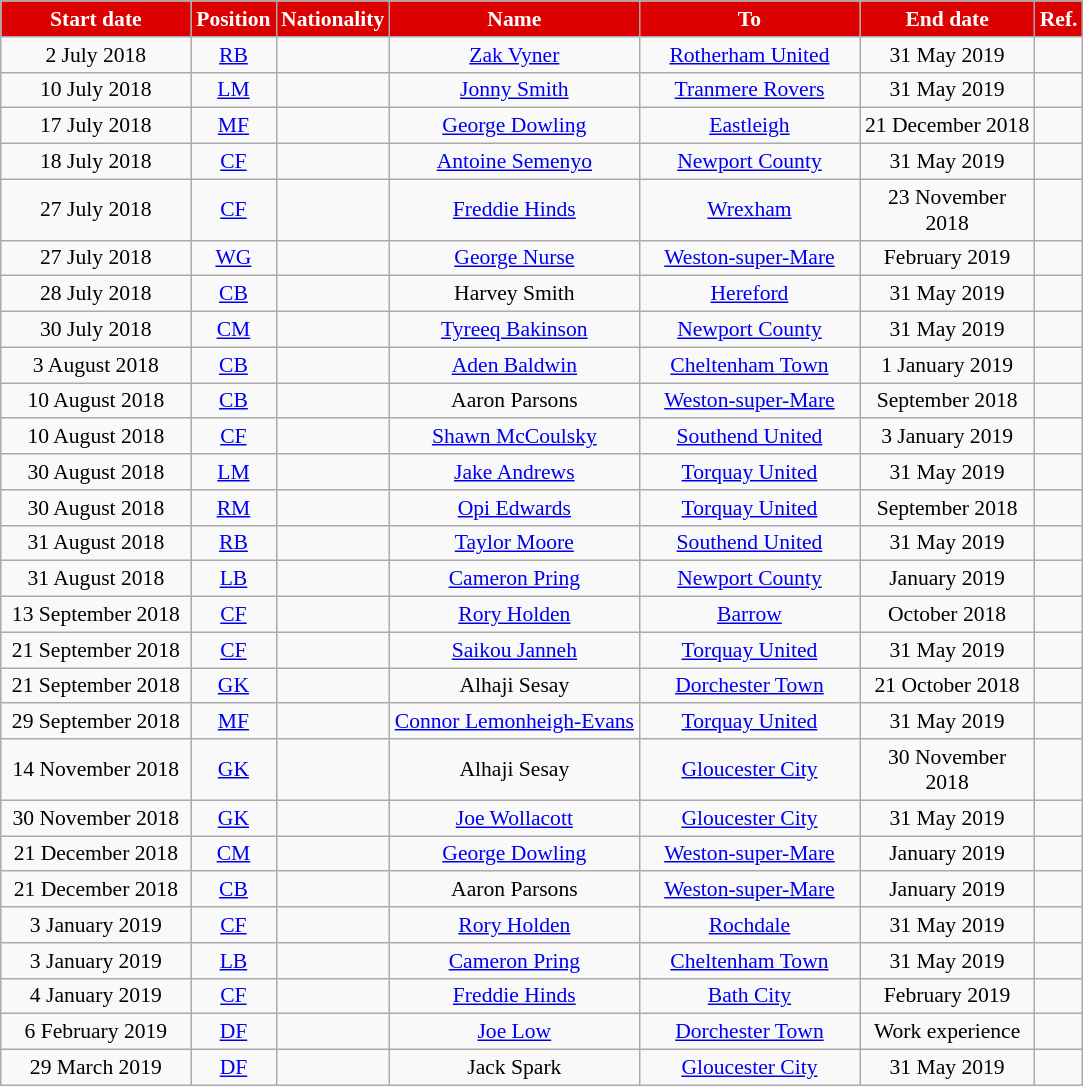<table class="wikitable"  style="text-align:center; font-size:90%; ">
<tr>
<th style="background:#DD0000; color:#FFFFFF; width:120px;">Start date</th>
<th style="background:#DD0000; color:#FFFFFF; width:50px;">Position</th>
<th style="background:#DD0000; color:#FFFFFF; width:50px;">Nationality</th>
<th style="background:#DD0000; color:#FFFFFF; width:160px;">Name</th>
<th style="background:#DD0000; color:#FFFFFF; width:140px;">To</th>
<th style="background:#DD0000; color:#FFFFFF; width:110px;">End date</th>
<th style="background:#DD0000; color:#FFFFFF; width:25px;">Ref.</th>
</tr>
<tr>
<td>2 July 2018</td>
<td><a href='#'>RB</a></td>
<td></td>
<td><a href='#'>Zak Vyner</a></td>
<td><a href='#'>Rotherham United</a></td>
<td>31 May 2019</td>
<td></td>
</tr>
<tr>
<td>10 July 2018</td>
<td><a href='#'>LM</a></td>
<td></td>
<td><a href='#'>Jonny Smith</a></td>
<td><a href='#'>Tranmere Rovers</a></td>
<td>31 May 2019</td>
<td></td>
</tr>
<tr>
<td>17 July 2018</td>
<td><a href='#'>MF</a></td>
<td></td>
<td><a href='#'>George Dowling</a></td>
<td><a href='#'>Eastleigh</a></td>
<td>21 December 2018</td>
<td></td>
</tr>
<tr>
<td>18 July 2018</td>
<td><a href='#'>CF</a></td>
<td></td>
<td><a href='#'>Antoine Semenyo</a></td>
<td> <a href='#'>Newport County</a></td>
<td>31 May 2019</td>
<td></td>
</tr>
<tr>
<td>27 July 2018</td>
<td><a href='#'>CF</a></td>
<td></td>
<td><a href='#'>Freddie Hinds</a></td>
<td> <a href='#'>Wrexham</a></td>
<td>23 November 2018</td>
<td></td>
</tr>
<tr>
<td>27 July 2018</td>
<td><a href='#'>WG</a></td>
<td></td>
<td><a href='#'>George Nurse</a></td>
<td><a href='#'>Weston-super-Mare</a></td>
<td>February 2019</td>
<td></td>
</tr>
<tr>
<td>28 July 2018</td>
<td><a href='#'>CB</a></td>
<td></td>
<td>Harvey Smith</td>
<td><a href='#'>Hereford</a></td>
<td>31 May 2019</td>
<td></td>
</tr>
<tr>
<td>30 July 2018</td>
<td><a href='#'>CM</a></td>
<td></td>
<td><a href='#'>Tyreeq Bakinson</a></td>
<td> <a href='#'>Newport County</a></td>
<td>31 May 2019</td>
<td></td>
</tr>
<tr>
<td>3 August 2018</td>
<td><a href='#'>CB</a></td>
<td></td>
<td><a href='#'>Aden Baldwin</a></td>
<td><a href='#'>Cheltenham Town</a></td>
<td>1 January 2019</td>
<td></td>
</tr>
<tr>
<td>10 August 2018</td>
<td><a href='#'>CB</a></td>
<td></td>
<td>Aaron Parsons</td>
<td><a href='#'>Weston-super-Mare</a></td>
<td>September 2018</td>
<td></td>
</tr>
<tr>
<td>10 August 2018</td>
<td><a href='#'>CF</a></td>
<td></td>
<td><a href='#'>Shawn McCoulsky</a></td>
<td><a href='#'>Southend United</a></td>
<td>3 January 2019</td>
<td></td>
</tr>
<tr>
<td>30 August 2018</td>
<td><a href='#'>LM</a></td>
<td></td>
<td><a href='#'>Jake Andrews</a></td>
<td><a href='#'>Torquay United</a></td>
<td>31 May 2019</td>
<td></td>
</tr>
<tr>
<td>30 August 2018</td>
<td><a href='#'>RM</a></td>
<td></td>
<td><a href='#'>Opi Edwards</a></td>
<td><a href='#'>Torquay United</a></td>
<td>September 2018</td>
<td></td>
</tr>
<tr>
<td>31 August 2018</td>
<td><a href='#'>RB</a></td>
<td></td>
<td><a href='#'>Taylor Moore</a></td>
<td><a href='#'>Southend United</a></td>
<td>31 May 2019</td>
<td></td>
</tr>
<tr>
<td>31 August 2018</td>
<td><a href='#'>LB</a></td>
<td></td>
<td><a href='#'>Cameron Pring</a></td>
<td> <a href='#'>Newport County</a></td>
<td>January 2019</td>
<td></td>
</tr>
<tr>
<td>13 September 2018</td>
<td><a href='#'>CF</a></td>
<td></td>
<td><a href='#'>Rory Holden</a></td>
<td><a href='#'>Barrow</a></td>
<td>October 2018</td>
<td></td>
</tr>
<tr>
<td>21 September 2018</td>
<td><a href='#'>CF</a></td>
<td></td>
<td><a href='#'>Saikou Janneh</a></td>
<td><a href='#'>Torquay United</a></td>
<td>31 May 2019</td>
<td></td>
</tr>
<tr>
<td>21 September 2018</td>
<td><a href='#'>GK</a></td>
<td></td>
<td>Alhaji Sesay</td>
<td><a href='#'>Dorchester Town</a></td>
<td>21 October 2018</td>
<td></td>
</tr>
<tr>
<td>29 September 2018</td>
<td><a href='#'>MF</a></td>
<td></td>
<td><a href='#'>Connor Lemonheigh-Evans</a></td>
<td><a href='#'>Torquay United</a></td>
<td>31 May 2019</td>
<td></td>
</tr>
<tr>
<td>14 November 2018</td>
<td><a href='#'>GK</a></td>
<td></td>
<td>Alhaji Sesay</td>
<td><a href='#'>Gloucester City</a></td>
<td>30 November 2018</td>
<td></td>
</tr>
<tr>
<td>30 November 2018</td>
<td><a href='#'>GK</a></td>
<td></td>
<td><a href='#'>Joe Wollacott</a></td>
<td><a href='#'>Gloucester City</a></td>
<td>31 May 2019</td>
<td></td>
</tr>
<tr>
<td>21 December 2018</td>
<td><a href='#'>CM</a></td>
<td></td>
<td><a href='#'>George Dowling</a></td>
<td><a href='#'>Weston-super-Mare</a></td>
<td>January 2019</td>
<td></td>
</tr>
<tr>
<td>21 December 2018</td>
<td><a href='#'>CB</a></td>
<td></td>
<td>Aaron Parsons</td>
<td><a href='#'>Weston-super-Mare</a></td>
<td>January 2019</td>
<td></td>
</tr>
<tr>
<td>3 January 2019</td>
<td><a href='#'>CF</a></td>
<td></td>
<td><a href='#'>Rory Holden</a></td>
<td><a href='#'>Rochdale</a></td>
<td>31 May 2019</td>
<td></td>
</tr>
<tr>
<td>3 January 2019</td>
<td><a href='#'>LB</a></td>
<td></td>
<td><a href='#'>Cameron Pring</a></td>
<td><a href='#'>Cheltenham Town</a></td>
<td>31 May 2019</td>
<td></td>
</tr>
<tr>
<td>4 January 2019</td>
<td><a href='#'>CF</a></td>
<td></td>
<td><a href='#'>Freddie Hinds</a></td>
<td><a href='#'>Bath City</a></td>
<td>February 2019</td>
<td></td>
</tr>
<tr>
<td>6 February 2019</td>
<td><a href='#'>DF</a></td>
<td></td>
<td><a href='#'>Joe Low</a></td>
<td><a href='#'>Dorchester Town</a></td>
<td>Work experience</td>
<td></td>
</tr>
<tr>
<td>29 March 2019</td>
<td><a href='#'>DF</a></td>
<td></td>
<td>Jack Spark</td>
<td><a href='#'>Gloucester City</a></td>
<td>31 May 2019</td>
<td></td>
</tr>
</table>
